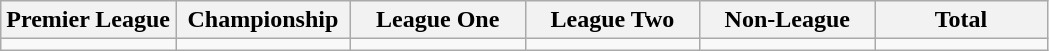<table class="wikitable">
<tr>
<th width="16.7%">Premier League</th>
<th width="16.7%">Championship</th>
<th width="16.7%">League One</th>
<th width="16.7%">League Two</th>
<th width="16.7%">Non-League</th>
<th width="16.7%">Total</th>
</tr>
<tr>
<td></td>
<td></td>
<td></td>
<td></td>
<td></td>
<td></td>
</tr>
</table>
